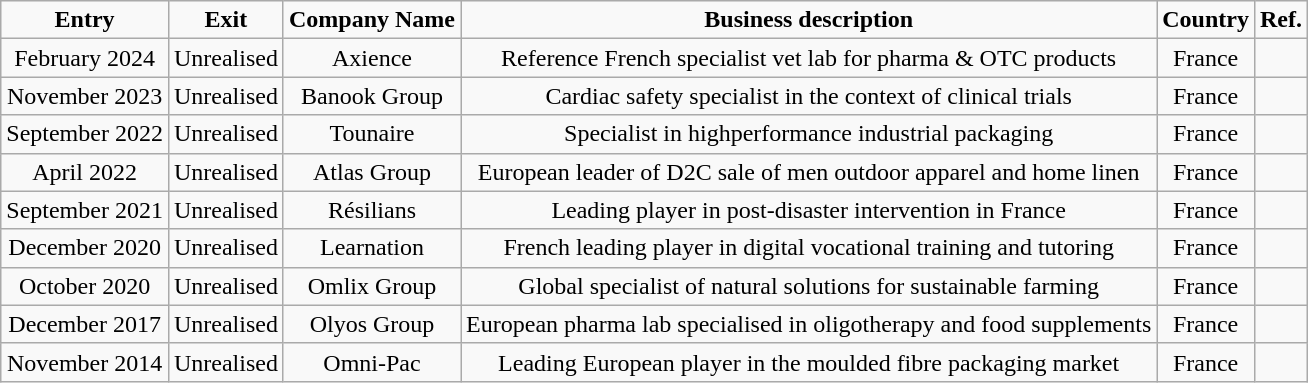<table class="wikitable centre alternance" style="text-align:center;">
<tr>
<td><strong>Entry</strong></td>
<td><strong>Exit</strong></td>
<td><strong>Company Name</strong></td>
<td><strong>Business description</strong></td>
<td><strong>Country</strong></td>
<td><strong>Ref.</strong></td>
</tr>
<tr>
<td>February 2024</td>
<td>Unrealised</td>
<td>Axience</td>
<td>Reference French specialist vet lab for pharma & OTC products</td>
<td>France</td>
<td></td>
</tr>
<tr>
<td>November 2023</td>
<td>Unrealised</td>
<td>Banook Group</td>
<td>Cardiac safety specialist in the context of clinical trials</td>
<td>France</td>
<td></td>
</tr>
<tr>
<td>September 2022</td>
<td>Unrealised</td>
<td>Tounaire</td>
<td>Specialist in highperformance industrial packaging</td>
<td>France</td>
<td></td>
</tr>
<tr>
<td>April 2022</td>
<td>Unrealised</td>
<td>Atlas Group</td>
<td>European leader of D2C sale of men outdoor apparel and home linen</td>
<td>France</td>
<td></td>
</tr>
<tr>
<td>September 2021</td>
<td>Unrealised</td>
<td>Résilians</td>
<td>Leading player in post-disaster intervention in France</td>
<td>France</td>
<td></td>
</tr>
<tr>
<td>December 2020</td>
<td>Unrealised</td>
<td>Learnation</td>
<td>French leading player in digital vocational training and tutoring</td>
<td>France</td>
<td></td>
</tr>
<tr>
<td>October 2020</td>
<td>Unrealised</td>
<td>Omlix Group</td>
<td>Global specialist of natural solutions for sustainable farming</td>
<td>France</td>
<td></td>
</tr>
<tr>
<td>December 2017</td>
<td>Unrealised</td>
<td>Olyos Group</td>
<td>European pharma lab specialised in oligotherapy and food supplements</td>
<td>France</td>
<td></td>
</tr>
<tr>
<td>November 2014</td>
<td>Unrealised</td>
<td>Omni-Pac</td>
<td>Leading European player in the moulded fibre packaging market</td>
<td>France</td>
<td></td>
</tr>
</table>
